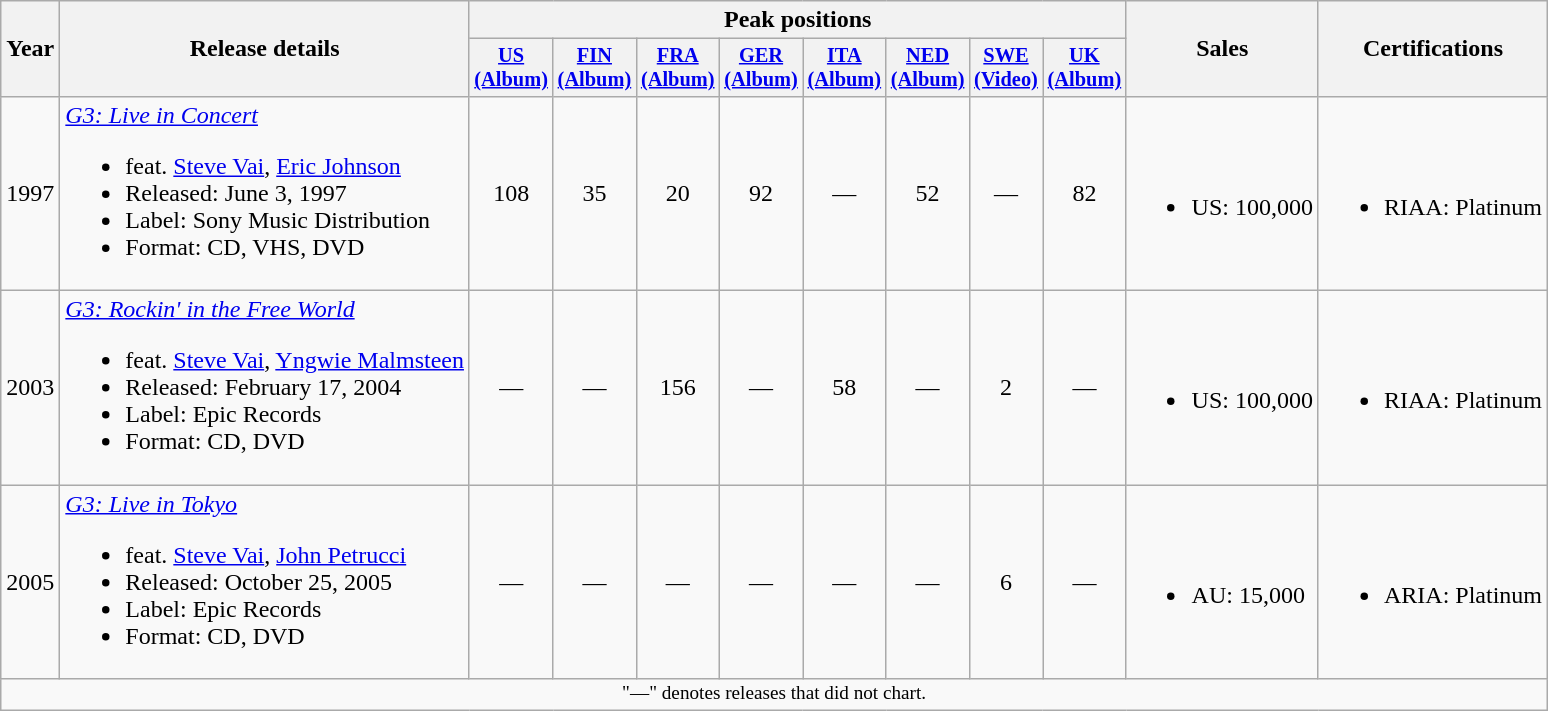<table class="wikitable">
<tr>
<th rowspan="2">Year</th>
<th rowspan="2">Release details</th>
<th colspan="8">Peak positions</th>
<th rowspan="2">Sales</th>
<th rowspan="2">Certifications</th>
</tr>
<tr>
<th style="width:3em;font-size:85%"><a href='#'>US<br>(Album)</a><br></th>
<th style="width:3em;font-size:85%"><a href='#'>FIN<br>(Album)</a><br></th>
<th style="width:3em;font-size:85%"><a href='#'>FRA<br>(Album)</a><br></th>
<th style="width:3em;font-size:85%"><a href='#'>GER<br>(Album)</a><br></th>
<th style="width:3em;font-size:85%"><a href='#'>ITA<br>(Album)</a><br></th>
<th style="width:3em;font-size:85%"><a href='#'>NED<br>(Album)</a><br></th>
<th style="width:3em;font-size:85%"><a href='#'>SWE<br>(Video)</a><br></th>
<th style="width:3em;font-size:85%"><a href='#'>UK<br>(Album)</a><br></th>
</tr>
<tr>
<td>1997</td>
<td><em><a href='#'>G3: Live in Concert</a></em><br><ul><li>feat. <a href='#'>Steve Vai</a>, <a href='#'>Eric Johnson</a></li><li>Released: June 3, 1997</li><li>Label: Sony Music Distribution</li><li>Format: CD, VHS, DVD</li></ul></td>
<td style="text-align:center;">108</td>
<td style="text-align:center;">35</td>
<td style="text-align:center;">20</td>
<td style="text-align:center;">92</td>
<td style="text-align:center;">—</td>
<td style="text-align:center;">52</td>
<td style="text-align:center;">—</td>
<td style="text-align:center;">82</td>
<td><br><ul><li>US: 100,000</li></ul></td>
<td><br><ul><li>RIAA: Platinum </li></ul></td>
</tr>
<tr>
<td>2003</td>
<td><em><a href='#'>G3: Rockin' in the Free World</a></em><br><ul><li>feat. <a href='#'>Steve Vai</a>, <a href='#'>Yngwie Malmsteen</a></li><li>Released: February 17, 2004</li><li>Label: Epic Records</li><li>Format: CD, DVD</li></ul></td>
<td style="text-align:center;">—</td>
<td style="text-align:center;">—</td>
<td style="text-align:center;">156</td>
<td style="text-align:center;">—</td>
<td style="text-align:center;">58</td>
<td style="text-align:center;">—</td>
<td style="text-align:center;">2</td>
<td style="text-align:center;">—</td>
<td><br><ul><li>US: 100,000</li></ul></td>
<td><br><ul><li>RIAA: Platinum </li></ul></td>
</tr>
<tr>
<td>2005</td>
<td><em><a href='#'>G3: Live in Tokyo</a></em><br><ul><li>feat. <a href='#'>Steve Vai</a>, <a href='#'>John Petrucci</a></li><li>Released: October 25, 2005</li><li>Label: Epic Records</li><li>Format: CD, DVD</li></ul></td>
<td style="text-align:center;">—</td>
<td style="text-align:center;">—</td>
<td style="text-align:center;">—</td>
<td style="text-align:center;">—</td>
<td style="text-align:center;">—</td>
<td style="text-align:center;">—</td>
<td style="text-align:center;">6</td>
<td style="text-align:center;">—</td>
<td><br><ul><li>AU: 15,000</li></ul></td>
<td><br><ul><li>ARIA: Platinum </li></ul></td>
</tr>
<tr>
<td colspan="12" style="text-align:center; font-size:80%;">"—" denotes releases that did not chart.</td>
</tr>
</table>
